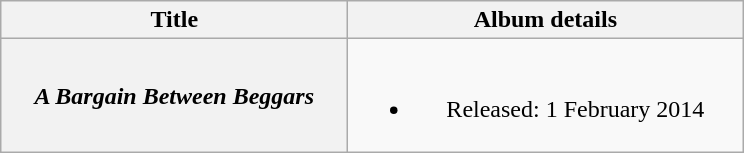<table class="wikitable plainrowheaders" style="text-align:center;" border="1">
<tr>
<th scope="col" style="width:14em;">Title</th>
<th scope="col" style="width:16em;">Album details</th>
</tr>
<tr>
<th scope="row"><em>A Bargain Between Beggars</em></th>
<td><br><ul><li>Released: 1 February 2014</li></ul></td>
</tr>
</table>
